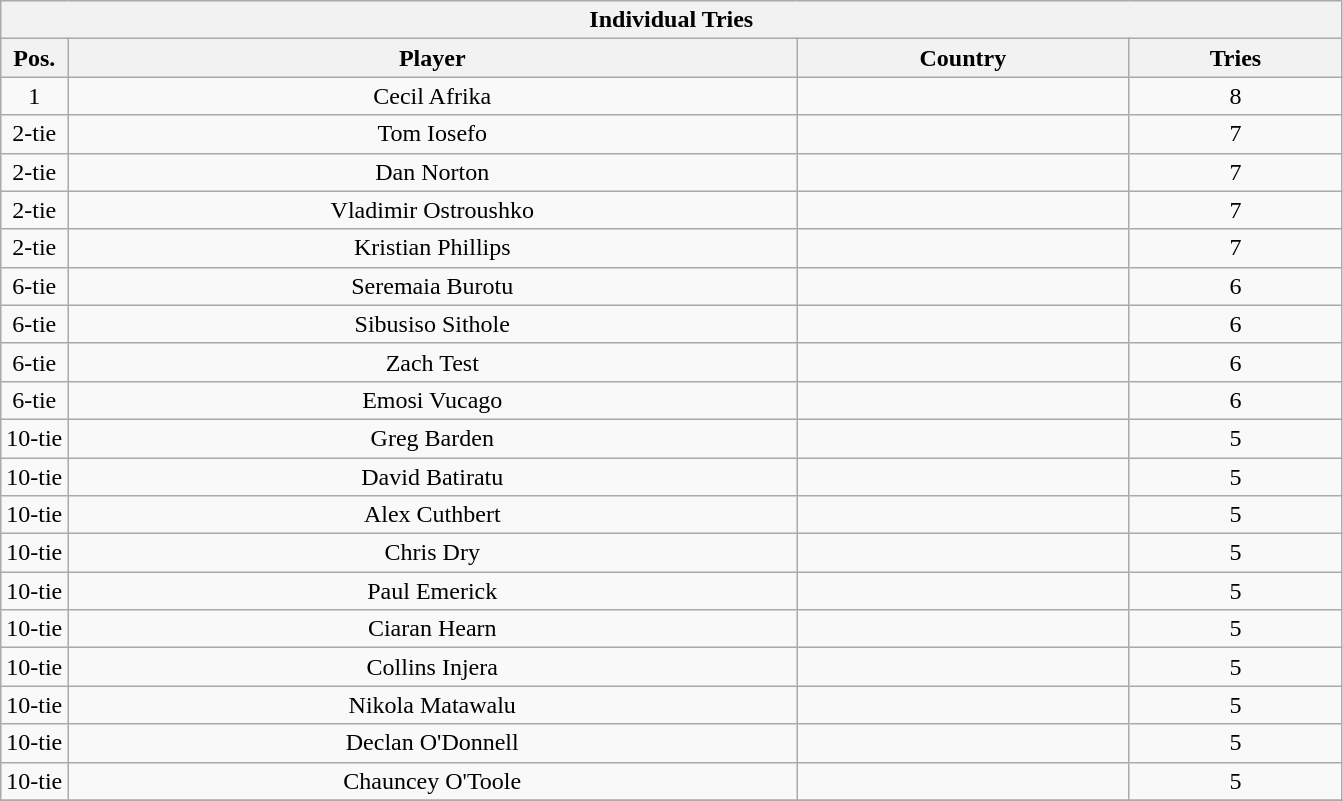<table class="wikitable" style="text-align:center">
<tr bgcolor="#efefef">
<th colspan=4 style="border-right:0px;";>Individual Tries</th>
</tr>
<tr bgcolor="#efefef">
<th width=5%>Pos.</th>
<th>Player</th>
<th>Country</th>
<th>Tries</th>
</tr>
<tr>
<td>1</td>
<td>Cecil Afrika</td>
<td></td>
<td>8</td>
</tr>
<tr>
<td>2-tie</td>
<td>Tom Iosefo</td>
<td></td>
<td>7</td>
</tr>
<tr>
<td>2-tie</td>
<td>Dan Norton</td>
<td></td>
<td>7</td>
</tr>
<tr>
<td>2-tie</td>
<td>Vladimir Ostroushko</td>
<td></td>
<td>7</td>
</tr>
<tr>
<td>2-tie</td>
<td>Kristian Phillips</td>
<td></td>
<td>7</td>
</tr>
<tr>
<td>6-tie</td>
<td>Seremaia Burotu</td>
<td></td>
<td>6</td>
</tr>
<tr>
<td>6-tie</td>
<td>Sibusiso Sithole</td>
<td></td>
<td>6</td>
</tr>
<tr>
<td>6-tie</td>
<td>Zach Test</td>
<td></td>
<td>6</td>
</tr>
<tr>
<td>6-tie</td>
<td>Emosi Vucago</td>
<td></td>
<td>6</td>
</tr>
<tr>
<td>10-tie</td>
<td>Greg Barden</td>
<td></td>
<td>5</td>
</tr>
<tr>
<td>10-tie</td>
<td>David Batiratu</td>
<td></td>
<td>5</td>
</tr>
<tr>
<td>10-tie</td>
<td>Alex Cuthbert</td>
<td></td>
<td>5</td>
</tr>
<tr>
<td>10-tie</td>
<td>Chris Dry</td>
<td></td>
<td>5</td>
</tr>
<tr>
<td>10-tie</td>
<td>Paul Emerick</td>
<td></td>
<td>5</td>
</tr>
<tr>
<td>10-tie</td>
<td>Ciaran Hearn</td>
<td></td>
<td>5</td>
</tr>
<tr>
<td>10-tie</td>
<td>Collins Injera</td>
<td></td>
<td>5</td>
</tr>
<tr>
<td>10-tie</td>
<td>Nikola Matawalu</td>
<td></td>
<td>5</td>
</tr>
<tr>
<td>10-tie</td>
<td>Declan O'Donnell</td>
<td></td>
<td>5</td>
</tr>
<tr>
<td>10-tie</td>
<td>Chauncey O'Toole</td>
<td></td>
<td>5</td>
</tr>
<tr>
</tr>
</table>
